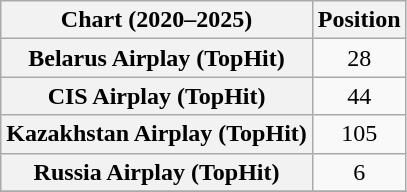<table class="wikitable sortable plainrowheaders" style="text-align:center">
<tr>
<th scope="col">Chart (2020–2025)</th>
<th scope="col">Position</th>
</tr>
<tr>
<th scope="row">Belarus Airplay (TopHit)</th>
<td>28</td>
</tr>
<tr>
<th scope="row">CIS Airplay (TopHit)</th>
<td>44</td>
</tr>
<tr>
<th scope="row">Kazakhstan Airplay (TopHit)</th>
<td>105</td>
</tr>
<tr>
<th scope="row">Russia Airplay (TopHit)</th>
<td>6</td>
</tr>
<tr>
</tr>
</table>
